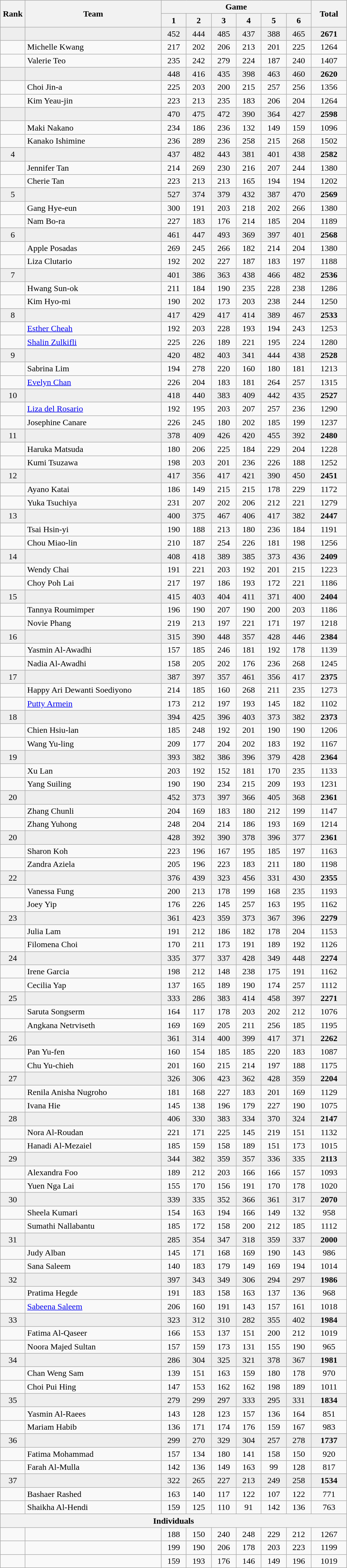<table class=wikitable style="text-align:center">
<tr>
<th rowspan="2" width=40>Rank</th>
<th rowspan="2" width=250>Team</th>
<th colspan="6">Game</th>
<th rowspan="2" width=60>Total</th>
</tr>
<tr>
<th width=40>1</th>
<th width=40>2</th>
<th width=40>3</th>
<th width=40>4</th>
<th width=40>5</th>
<th width=40>6</th>
</tr>
<tr bgcolor=eeeeee>
<td></td>
<td align=left></td>
<td>452</td>
<td>444</td>
<td>485</td>
<td>437</td>
<td>388</td>
<td>465</td>
<td><strong>2671</strong></td>
</tr>
<tr>
<td></td>
<td align=left>Michelle Kwang</td>
<td>217</td>
<td>202</td>
<td>206</td>
<td>213</td>
<td>201</td>
<td>225</td>
<td>1264</td>
</tr>
<tr>
<td></td>
<td align=left>Valerie Teo</td>
<td>235</td>
<td>242</td>
<td>279</td>
<td>224</td>
<td>187</td>
<td>240</td>
<td>1407</td>
</tr>
<tr bgcolor=eeeeee>
<td></td>
<td align=left></td>
<td>448</td>
<td>416</td>
<td>435</td>
<td>398</td>
<td>463</td>
<td>460</td>
<td><strong>2620</strong></td>
</tr>
<tr>
<td></td>
<td align=left>Choi Jin-a</td>
<td>225</td>
<td>203</td>
<td>200</td>
<td>215</td>
<td>257</td>
<td>256</td>
<td>1356</td>
</tr>
<tr>
<td></td>
<td align=left>Kim Yeau-jin</td>
<td>223</td>
<td>213</td>
<td>235</td>
<td>183</td>
<td>206</td>
<td>204</td>
<td>1264</td>
</tr>
<tr bgcolor=eeeeee>
<td></td>
<td align=left></td>
<td>470</td>
<td>475</td>
<td>472</td>
<td>390</td>
<td>364</td>
<td>427</td>
<td><strong>2598</strong></td>
</tr>
<tr>
<td></td>
<td align=left>Maki Nakano</td>
<td>234</td>
<td>186</td>
<td>236</td>
<td>132</td>
<td>149</td>
<td>159</td>
<td>1096</td>
</tr>
<tr>
<td></td>
<td align=left>Kanako Ishimine</td>
<td>236</td>
<td>289</td>
<td>236</td>
<td>258</td>
<td>215</td>
<td>268</td>
<td>1502</td>
</tr>
<tr bgcolor=eeeeee>
<td>4</td>
<td align=left></td>
<td>437</td>
<td>482</td>
<td>443</td>
<td>381</td>
<td>401</td>
<td>438</td>
<td><strong>2582</strong></td>
</tr>
<tr>
<td></td>
<td align=left>Jennifer Tan</td>
<td>214</td>
<td>269</td>
<td>230</td>
<td>216</td>
<td>207</td>
<td>244</td>
<td>1380</td>
</tr>
<tr>
<td></td>
<td align=left>Cherie Tan</td>
<td>223</td>
<td>213</td>
<td>213</td>
<td>165</td>
<td>194</td>
<td>194</td>
<td>1202</td>
</tr>
<tr bgcolor=eeeeee>
<td>5</td>
<td align=left></td>
<td>527</td>
<td>374</td>
<td>379</td>
<td>432</td>
<td>387</td>
<td>470</td>
<td><strong>2569</strong></td>
</tr>
<tr>
<td></td>
<td align=left>Gang Hye-eun</td>
<td>300</td>
<td>191</td>
<td>203</td>
<td>218</td>
<td>202</td>
<td>266</td>
<td>1380</td>
</tr>
<tr>
<td></td>
<td align=left>Nam Bo-ra</td>
<td>227</td>
<td>183</td>
<td>176</td>
<td>214</td>
<td>185</td>
<td>204</td>
<td>1189</td>
</tr>
<tr bgcolor=eeeeee>
<td>6</td>
<td align=left></td>
<td>461</td>
<td>447</td>
<td>493</td>
<td>369</td>
<td>397</td>
<td>401</td>
<td><strong>2568</strong></td>
</tr>
<tr>
<td></td>
<td align=left>Apple Posadas</td>
<td>269</td>
<td>245</td>
<td>266</td>
<td>182</td>
<td>214</td>
<td>204</td>
<td>1380</td>
</tr>
<tr>
<td></td>
<td align=left>Liza Clutario</td>
<td>192</td>
<td>202</td>
<td>227</td>
<td>187</td>
<td>183</td>
<td>197</td>
<td>1188</td>
</tr>
<tr bgcolor=eeeeee>
<td>7</td>
<td align=left></td>
<td>401</td>
<td>386</td>
<td>363</td>
<td>438</td>
<td>466</td>
<td>482</td>
<td><strong>2536</strong></td>
</tr>
<tr>
<td></td>
<td align=left>Hwang Sun-ok</td>
<td>211</td>
<td>184</td>
<td>190</td>
<td>235</td>
<td>228</td>
<td>238</td>
<td>1286</td>
</tr>
<tr>
<td></td>
<td align=left>Kim Hyo-mi</td>
<td>190</td>
<td>202</td>
<td>173</td>
<td>203</td>
<td>238</td>
<td>244</td>
<td>1250</td>
</tr>
<tr bgcolor=eeeeee>
<td>8</td>
<td align=left></td>
<td>417</td>
<td>429</td>
<td>417</td>
<td>414</td>
<td>389</td>
<td>467</td>
<td><strong>2533</strong></td>
</tr>
<tr>
<td></td>
<td align=left><a href='#'>Esther Cheah</a></td>
<td>192</td>
<td>203</td>
<td>228</td>
<td>193</td>
<td>194</td>
<td>243</td>
<td>1253</td>
</tr>
<tr>
<td></td>
<td align=left><a href='#'>Shalin Zulkifli</a></td>
<td>225</td>
<td>226</td>
<td>189</td>
<td>221</td>
<td>195</td>
<td>224</td>
<td>1280</td>
</tr>
<tr bgcolor=eeeeee>
<td>9</td>
<td align=left></td>
<td>420</td>
<td>482</td>
<td>403</td>
<td>341</td>
<td>444</td>
<td>438</td>
<td><strong>2528</strong></td>
</tr>
<tr>
<td></td>
<td align=left>Sabrina Lim</td>
<td>194</td>
<td>278</td>
<td>220</td>
<td>160</td>
<td>180</td>
<td>181</td>
<td>1213</td>
</tr>
<tr>
<td></td>
<td align=left><a href='#'>Evelyn Chan</a></td>
<td>226</td>
<td>204</td>
<td>183</td>
<td>181</td>
<td>264</td>
<td>257</td>
<td>1315</td>
</tr>
<tr bgcolor=eeeeee>
<td>10</td>
<td align=left></td>
<td>418</td>
<td>440</td>
<td>383</td>
<td>409</td>
<td>442</td>
<td>435</td>
<td><strong>2527</strong></td>
</tr>
<tr>
<td></td>
<td align=left><a href='#'>Liza del Rosario</a></td>
<td>192</td>
<td>195</td>
<td>203</td>
<td>207</td>
<td>257</td>
<td>236</td>
<td>1290</td>
</tr>
<tr>
<td></td>
<td align=left>Josephine Canare</td>
<td>226</td>
<td>245</td>
<td>180</td>
<td>202</td>
<td>185</td>
<td>199</td>
<td>1237</td>
</tr>
<tr bgcolor=eeeeee>
<td>11</td>
<td align=left></td>
<td>378</td>
<td>409</td>
<td>426</td>
<td>420</td>
<td>455</td>
<td>392</td>
<td><strong>2480</strong></td>
</tr>
<tr>
<td></td>
<td align=left>Haruka Matsuda</td>
<td>180</td>
<td>206</td>
<td>225</td>
<td>184</td>
<td>229</td>
<td>204</td>
<td>1228</td>
</tr>
<tr>
<td></td>
<td align=left>Kumi Tsuzawa</td>
<td>198</td>
<td>203</td>
<td>201</td>
<td>236</td>
<td>226</td>
<td>188</td>
<td>1252</td>
</tr>
<tr bgcolor=eeeeee>
<td>12</td>
<td align=left></td>
<td>417</td>
<td>356</td>
<td>417</td>
<td>421</td>
<td>390</td>
<td>450</td>
<td><strong>2451</strong></td>
</tr>
<tr>
<td></td>
<td align=left>Ayano Katai</td>
<td>186</td>
<td>149</td>
<td>215</td>
<td>215</td>
<td>178</td>
<td>229</td>
<td>1172</td>
</tr>
<tr>
<td></td>
<td align=left>Yuka Tsuchiya</td>
<td>231</td>
<td>207</td>
<td>202</td>
<td>206</td>
<td>212</td>
<td>221</td>
<td>1279</td>
</tr>
<tr bgcolor=eeeeee>
<td>13</td>
<td align=left></td>
<td>400</td>
<td>375</td>
<td>467</td>
<td>406</td>
<td>417</td>
<td>382</td>
<td><strong>2447</strong></td>
</tr>
<tr>
<td></td>
<td align=left>Tsai Hsin-yi</td>
<td>190</td>
<td>188</td>
<td>213</td>
<td>180</td>
<td>236</td>
<td>184</td>
<td>1191</td>
</tr>
<tr>
<td></td>
<td align=left>Chou Miao-lin</td>
<td>210</td>
<td>187</td>
<td>254</td>
<td>226</td>
<td>181</td>
<td>198</td>
<td>1256</td>
</tr>
<tr bgcolor=eeeeee>
<td>14</td>
<td align=left></td>
<td>408</td>
<td>418</td>
<td>389</td>
<td>385</td>
<td>373</td>
<td>436</td>
<td><strong>2409</strong></td>
</tr>
<tr>
<td></td>
<td align=left>Wendy Chai</td>
<td>191</td>
<td>221</td>
<td>203</td>
<td>192</td>
<td>201</td>
<td>215</td>
<td>1223</td>
</tr>
<tr>
<td></td>
<td align=left>Choy Poh Lai</td>
<td>217</td>
<td>197</td>
<td>186</td>
<td>193</td>
<td>172</td>
<td>221</td>
<td>1186</td>
</tr>
<tr bgcolor=eeeeee>
<td>15</td>
<td align=left></td>
<td>415</td>
<td>403</td>
<td>404</td>
<td>411</td>
<td>371</td>
<td>400</td>
<td><strong>2404</strong></td>
</tr>
<tr>
<td></td>
<td align=left>Tannya Roumimper</td>
<td>196</td>
<td>190</td>
<td>207</td>
<td>190</td>
<td>200</td>
<td>203</td>
<td>1186</td>
</tr>
<tr>
<td></td>
<td align=left>Novie Phang</td>
<td>219</td>
<td>213</td>
<td>197</td>
<td>221</td>
<td>171</td>
<td>197</td>
<td>1218</td>
</tr>
<tr bgcolor=eeeeee>
<td>16</td>
<td align=left></td>
<td>315</td>
<td>390</td>
<td>448</td>
<td>357</td>
<td>428</td>
<td>446</td>
<td><strong>2384</strong></td>
</tr>
<tr>
<td></td>
<td align=left>Yasmin Al-Awadhi</td>
<td>157</td>
<td>185</td>
<td>246</td>
<td>181</td>
<td>192</td>
<td>178</td>
<td>1139</td>
</tr>
<tr>
<td></td>
<td align=left>Nadia Al-Awadhi</td>
<td>158</td>
<td>205</td>
<td>202</td>
<td>176</td>
<td>236</td>
<td>268</td>
<td>1245</td>
</tr>
<tr bgcolor=eeeeee>
<td>17</td>
<td align=left></td>
<td>387</td>
<td>397</td>
<td>357</td>
<td>461</td>
<td>356</td>
<td>417</td>
<td><strong>2375</strong></td>
</tr>
<tr>
<td></td>
<td align=left>Happy Ari Dewanti Soediyono</td>
<td>214</td>
<td>185</td>
<td>160</td>
<td>268</td>
<td>211</td>
<td>235</td>
<td>1273</td>
</tr>
<tr>
<td></td>
<td align=left><a href='#'>Putty Armein</a></td>
<td>173</td>
<td>212</td>
<td>197</td>
<td>193</td>
<td>145</td>
<td>182</td>
<td>1102</td>
</tr>
<tr bgcolor=eeeeee>
<td>18</td>
<td align=left></td>
<td>394</td>
<td>425</td>
<td>396</td>
<td>403</td>
<td>373</td>
<td>382</td>
<td><strong>2373</strong></td>
</tr>
<tr>
<td></td>
<td align=left>Chien Hsiu-lan</td>
<td>185</td>
<td>248</td>
<td>192</td>
<td>201</td>
<td>190</td>
<td>190</td>
<td>1206</td>
</tr>
<tr>
<td></td>
<td align=left>Wang Yu-ling</td>
<td>209</td>
<td>177</td>
<td>204</td>
<td>202</td>
<td>183</td>
<td>192</td>
<td>1167</td>
</tr>
<tr bgcolor=eeeeee>
<td>19</td>
<td align=left></td>
<td>393</td>
<td>382</td>
<td>386</td>
<td>396</td>
<td>379</td>
<td>428</td>
<td><strong>2364</strong></td>
</tr>
<tr>
<td></td>
<td align=left>Xu Lan</td>
<td>203</td>
<td>192</td>
<td>152</td>
<td>181</td>
<td>170</td>
<td>235</td>
<td>1133</td>
</tr>
<tr>
<td></td>
<td align=left>Yang Suiling</td>
<td>190</td>
<td>190</td>
<td>234</td>
<td>215</td>
<td>209</td>
<td>193</td>
<td>1231</td>
</tr>
<tr bgcolor=eeeeee>
<td>20</td>
<td align=left></td>
<td>452</td>
<td>373</td>
<td>397</td>
<td>366</td>
<td>405</td>
<td>368</td>
<td><strong>2361</strong></td>
</tr>
<tr>
<td></td>
<td align=left>Zhang Chunli</td>
<td>204</td>
<td>169</td>
<td>183</td>
<td>180</td>
<td>212</td>
<td>199</td>
<td>1147</td>
</tr>
<tr>
<td></td>
<td align=left>Zhang Yuhong</td>
<td>248</td>
<td>204</td>
<td>214</td>
<td>186</td>
<td>193</td>
<td>169</td>
<td>1214</td>
</tr>
<tr bgcolor=eeeeee>
<td>20</td>
<td align=left></td>
<td>428</td>
<td>392</td>
<td>390</td>
<td>378</td>
<td>396</td>
<td>377</td>
<td><strong>2361</strong></td>
</tr>
<tr>
<td></td>
<td align=left>Sharon Koh</td>
<td>223</td>
<td>196</td>
<td>167</td>
<td>195</td>
<td>185</td>
<td>197</td>
<td>1163</td>
</tr>
<tr>
<td></td>
<td align=left>Zandra Aziela</td>
<td>205</td>
<td>196</td>
<td>223</td>
<td>183</td>
<td>211</td>
<td>180</td>
<td>1198</td>
</tr>
<tr bgcolor=eeeeee>
<td>22</td>
<td align=left></td>
<td>376</td>
<td>439</td>
<td>323</td>
<td>456</td>
<td>331</td>
<td>430</td>
<td><strong>2355</strong></td>
</tr>
<tr>
<td></td>
<td align=left>Vanessa Fung</td>
<td>200</td>
<td>213</td>
<td>178</td>
<td>199</td>
<td>168</td>
<td>235</td>
<td>1193</td>
</tr>
<tr>
<td></td>
<td align=left>Joey Yip</td>
<td>176</td>
<td>226</td>
<td>145</td>
<td>257</td>
<td>163</td>
<td>195</td>
<td>1162</td>
</tr>
<tr bgcolor=eeeeee>
<td>23</td>
<td align=left></td>
<td>361</td>
<td>423</td>
<td>359</td>
<td>373</td>
<td>367</td>
<td>396</td>
<td><strong>2279</strong></td>
</tr>
<tr>
<td></td>
<td align=left>Julia Lam</td>
<td>191</td>
<td>212</td>
<td>186</td>
<td>182</td>
<td>178</td>
<td>204</td>
<td>1153</td>
</tr>
<tr>
<td></td>
<td align=left>Filomena Choi</td>
<td>170</td>
<td>211</td>
<td>173</td>
<td>191</td>
<td>189</td>
<td>192</td>
<td>1126</td>
</tr>
<tr bgcolor=eeeeee>
<td>24</td>
<td align=left></td>
<td>335</td>
<td>377</td>
<td>337</td>
<td>428</td>
<td>349</td>
<td>448</td>
<td><strong>2274</strong></td>
</tr>
<tr>
<td></td>
<td align=left>Irene Garcia</td>
<td>198</td>
<td>212</td>
<td>148</td>
<td>238</td>
<td>175</td>
<td>191</td>
<td>1162</td>
</tr>
<tr>
<td></td>
<td align=left>Cecilia Yap</td>
<td>137</td>
<td>165</td>
<td>189</td>
<td>190</td>
<td>174</td>
<td>257</td>
<td>1112</td>
</tr>
<tr bgcolor=eeeeee>
<td>25</td>
<td align=left></td>
<td>333</td>
<td>286</td>
<td>383</td>
<td>414</td>
<td>458</td>
<td>397</td>
<td><strong>2271</strong></td>
</tr>
<tr>
<td></td>
<td align=left>Saruta Songserm</td>
<td>164</td>
<td>117</td>
<td>178</td>
<td>203</td>
<td>202</td>
<td>212</td>
<td>1076</td>
</tr>
<tr>
<td></td>
<td align=left>Angkana Netrviseth</td>
<td>169</td>
<td>169</td>
<td>205</td>
<td>211</td>
<td>256</td>
<td>185</td>
<td>1195</td>
</tr>
<tr bgcolor=eeeeee>
<td>26</td>
<td align=left></td>
<td>361</td>
<td>314</td>
<td>400</td>
<td>399</td>
<td>417</td>
<td>371</td>
<td><strong>2262</strong></td>
</tr>
<tr>
<td></td>
<td align=left>Pan Yu-fen</td>
<td>160</td>
<td>154</td>
<td>185</td>
<td>185</td>
<td>220</td>
<td>183</td>
<td>1087</td>
</tr>
<tr>
<td></td>
<td align=left>Chu Yu-chieh</td>
<td>201</td>
<td>160</td>
<td>215</td>
<td>214</td>
<td>197</td>
<td>188</td>
<td>1175</td>
</tr>
<tr bgcolor=eeeeee>
<td>27</td>
<td align=left></td>
<td>326</td>
<td>306</td>
<td>423</td>
<td>362</td>
<td>428</td>
<td>359</td>
<td><strong>2204</strong></td>
</tr>
<tr>
<td></td>
<td align=left>Renila Anisha Nugroho</td>
<td>181</td>
<td>168</td>
<td>227</td>
<td>183</td>
<td>201</td>
<td>169</td>
<td>1129</td>
</tr>
<tr>
<td></td>
<td align=left>Ivana Hie</td>
<td>145</td>
<td>138</td>
<td>196</td>
<td>179</td>
<td>227</td>
<td>190</td>
<td>1075</td>
</tr>
<tr bgcolor=eeeeee>
<td>28</td>
<td align=left></td>
<td>406</td>
<td>330</td>
<td>383</td>
<td>334</td>
<td>370</td>
<td>324</td>
<td><strong>2147</strong></td>
</tr>
<tr>
<td></td>
<td align=left>Nora Al-Roudan</td>
<td>221</td>
<td>171</td>
<td>225</td>
<td>145</td>
<td>219</td>
<td>151</td>
<td>1132</td>
</tr>
<tr>
<td></td>
<td align=left>Hanadi Al-Mezaiel</td>
<td>185</td>
<td>159</td>
<td>158</td>
<td>189</td>
<td>151</td>
<td>173</td>
<td>1015</td>
</tr>
<tr bgcolor=eeeeee>
<td>29</td>
<td align=left></td>
<td>344</td>
<td>382</td>
<td>359</td>
<td>357</td>
<td>336</td>
<td>335</td>
<td><strong>2113</strong></td>
</tr>
<tr>
<td></td>
<td align=left>Alexandra Foo</td>
<td>189</td>
<td>212</td>
<td>203</td>
<td>166</td>
<td>166</td>
<td>157</td>
<td>1093</td>
</tr>
<tr>
<td></td>
<td align=left>Yuen Nga Lai</td>
<td>155</td>
<td>170</td>
<td>156</td>
<td>191</td>
<td>170</td>
<td>178</td>
<td>1020</td>
</tr>
<tr bgcolor=eeeeee>
<td>30</td>
<td align=left></td>
<td>339</td>
<td>335</td>
<td>352</td>
<td>366</td>
<td>361</td>
<td>317</td>
<td><strong>2070</strong></td>
</tr>
<tr>
<td></td>
<td align=left>Sheela Kumari</td>
<td>154</td>
<td>163</td>
<td>194</td>
<td>166</td>
<td>149</td>
<td>132</td>
<td>958</td>
</tr>
<tr>
<td></td>
<td align=left>Sumathi Nallabantu</td>
<td>185</td>
<td>172</td>
<td>158</td>
<td>200</td>
<td>212</td>
<td>185</td>
<td>1112</td>
</tr>
<tr bgcolor=eeeeee>
<td>31</td>
<td align=left></td>
<td>285</td>
<td>354</td>
<td>347</td>
<td>318</td>
<td>359</td>
<td>337</td>
<td><strong>2000</strong></td>
</tr>
<tr>
<td></td>
<td align=left>Judy Alban</td>
<td>145</td>
<td>171</td>
<td>168</td>
<td>169</td>
<td>190</td>
<td>143</td>
<td>986</td>
</tr>
<tr>
<td></td>
<td align=left>Sana Saleem</td>
<td>140</td>
<td>183</td>
<td>179</td>
<td>149</td>
<td>169</td>
<td>194</td>
<td>1014</td>
</tr>
<tr bgcolor=eeeeee>
<td>32</td>
<td align=left></td>
<td>397</td>
<td>343</td>
<td>349</td>
<td>306</td>
<td>294</td>
<td>297</td>
<td><strong>1986</strong></td>
</tr>
<tr>
<td></td>
<td align=left>Pratima Hegde</td>
<td>191</td>
<td>183</td>
<td>158</td>
<td>163</td>
<td>137</td>
<td>136</td>
<td>968</td>
</tr>
<tr>
<td></td>
<td align=left><a href='#'>Sabeena Saleem</a></td>
<td>206</td>
<td>160</td>
<td>191</td>
<td>143</td>
<td>157</td>
<td>161</td>
<td>1018</td>
</tr>
<tr bgcolor=eeeeee>
<td>33</td>
<td align=left></td>
<td>323</td>
<td>312</td>
<td>310</td>
<td>282</td>
<td>355</td>
<td>402</td>
<td><strong>1984</strong></td>
</tr>
<tr>
<td></td>
<td align=left>Fatima Al-Qaseer</td>
<td>166</td>
<td>153</td>
<td>137</td>
<td>151</td>
<td>200</td>
<td>212</td>
<td>1019</td>
</tr>
<tr>
<td></td>
<td align=left>Noora Majed Sultan</td>
<td>157</td>
<td>159</td>
<td>173</td>
<td>131</td>
<td>155</td>
<td>190</td>
<td>965</td>
</tr>
<tr bgcolor=eeeeee>
<td>34</td>
<td align=left></td>
<td>286</td>
<td>304</td>
<td>325</td>
<td>321</td>
<td>378</td>
<td>367</td>
<td><strong>1981</strong></td>
</tr>
<tr>
<td></td>
<td align=left>Chan Weng Sam</td>
<td>139</td>
<td>151</td>
<td>163</td>
<td>159</td>
<td>180</td>
<td>178</td>
<td>970</td>
</tr>
<tr>
<td></td>
<td align=left>Choi Pui Hing</td>
<td>147</td>
<td>153</td>
<td>162</td>
<td>162</td>
<td>198</td>
<td>189</td>
<td>1011</td>
</tr>
<tr bgcolor=eeeeee>
<td>35</td>
<td align=left></td>
<td>279</td>
<td>299</td>
<td>297</td>
<td>333</td>
<td>295</td>
<td>331</td>
<td><strong>1834</strong></td>
</tr>
<tr>
<td></td>
<td align=left>Yasmin Al-Raees</td>
<td>143</td>
<td>128</td>
<td>123</td>
<td>157</td>
<td>136</td>
<td>164</td>
<td>851</td>
</tr>
<tr>
<td></td>
<td align=left>Mariam Habib</td>
<td>136</td>
<td>171</td>
<td>174</td>
<td>176</td>
<td>159</td>
<td>167</td>
<td>983</td>
</tr>
<tr bgcolor=eeeeee>
<td>36</td>
<td align=left></td>
<td>299</td>
<td>270</td>
<td>329</td>
<td>304</td>
<td>257</td>
<td>278</td>
<td><strong>1737</strong></td>
</tr>
<tr>
<td></td>
<td align=left>Fatima Mohammad</td>
<td>157</td>
<td>134</td>
<td>180</td>
<td>141</td>
<td>158</td>
<td>150</td>
<td>920</td>
</tr>
<tr>
<td></td>
<td align=left>Farah Al-Mulla</td>
<td>142</td>
<td>136</td>
<td>149</td>
<td>163</td>
<td>99</td>
<td>128</td>
<td>817</td>
</tr>
<tr bgcolor=eeeeee>
<td>37</td>
<td align=left></td>
<td>322</td>
<td>265</td>
<td>227</td>
<td>213</td>
<td>249</td>
<td>258</td>
<td><strong>1534</strong></td>
</tr>
<tr>
<td></td>
<td align=left>Bashaer Rashed</td>
<td>163</td>
<td>140</td>
<td>117</td>
<td>122</td>
<td>107</td>
<td>122</td>
<td>771</td>
</tr>
<tr>
<td></td>
<td align=left>Shaikha Al-Hendi</td>
<td>159</td>
<td>125</td>
<td>110</td>
<td>91</td>
<td>142</td>
<td>136</td>
<td>763</td>
</tr>
<tr>
<th colspan="9">Individuals</th>
</tr>
<tr>
<td></td>
<td align=left></td>
<td>188</td>
<td>150</td>
<td>240</td>
<td>248</td>
<td>229</td>
<td>212</td>
<td>1267</td>
</tr>
<tr>
<td></td>
<td align=left></td>
<td>199</td>
<td>190</td>
<td>206</td>
<td>178</td>
<td>203</td>
<td>223</td>
<td>1199</td>
</tr>
<tr>
<td></td>
<td align=left></td>
<td>159</td>
<td>193</td>
<td>176</td>
<td>146</td>
<td>149</td>
<td>196</td>
<td>1019</td>
</tr>
</table>
